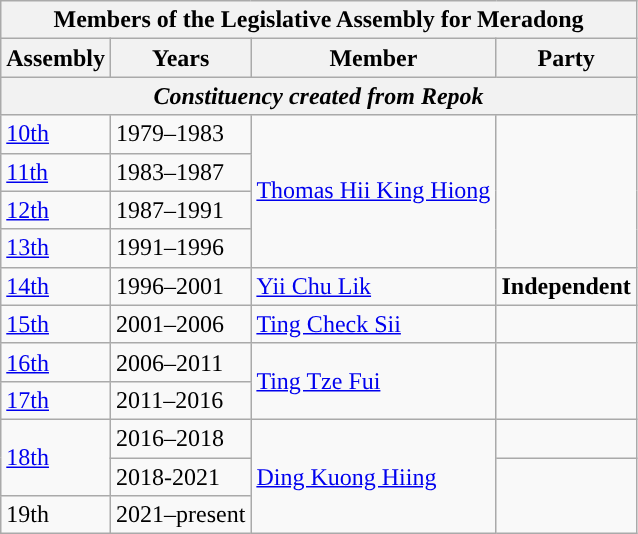<table class=wikitable>
<tr>
<th colspan="4">Members of the Legislative Assembly for Meradong</th>
</tr>
<tr>
<th>Assembly</th>
<th>Years</th>
<th>Member</th>
<th>Party</th>
</tr>
<tr>
<th colspan=4 align=center><em>Constituency created from Repok</em></th>
</tr>
<tr>
<td><a href='#'>10th</a></td>
<td>1979–1983</td>
<td rowspan="4"><a href='#'>Thomas Hii King Hiong</a></td>
<td rowspan="4"></td>
</tr>
<tr>
<td><a href='#'>11th</a></td>
<td>1983–1987</td>
</tr>
<tr>
<td><a href='#'>12th</a></td>
<td>1987–1991</td>
</tr>
<tr>
<td><a href='#'>13th</a></td>
<td>1991–1996</td>
</tr>
<tr>
<td><a href='#'>14th</a></td>
<td>1996–2001</td>
<td><a href='#'>Yii Chu Lik</a></td>
<td><strong>Independent</strong></td>
</tr>
<tr>
<td><a href='#'>15th</a></td>
<td>2001–2006</td>
<td><a href='#'>Ting Check Sii</a></td>
<td></td>
</tr>
<tr>
<td><a href='#'>16th</a></td>
<td>2006–2011</td>
<td rowspan=2><a href='#'>Ting Tze Fui</a></td>
<td rowspan=2></td>
</tr>
<tr>
<td><a href='#'>17th</a></td>
<td>2011–2016</td>
</tr>
<tr>
<td rowspan="2"><a href='#'>18th</a></td>
<td>2016–2018</td>
<td rowspan="3"><a href='#'>Ding Kuong Hiing</a></td>
<td></td>
</tr>
<tr>
<td>2018-2021</td>
<td rowspan=2></td>
</tr>
<tr>
<td>19th</td>
<td>2021–present</td>
</tr>
</table>
